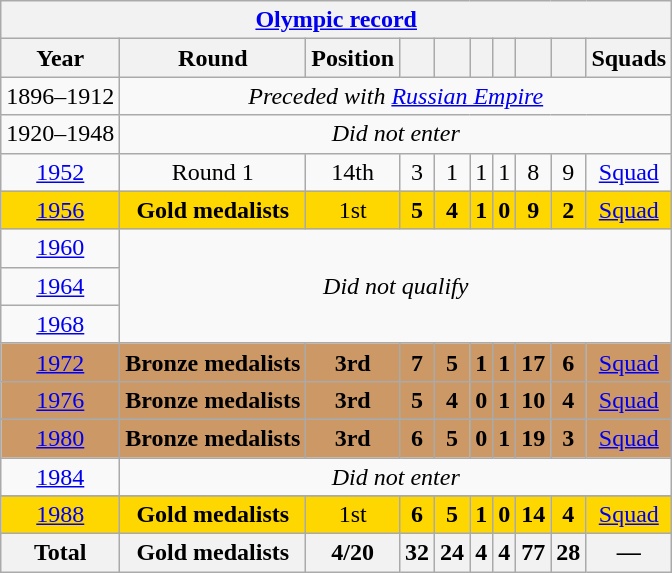<table class="wikitable" style="text-align: center;">
<tr>
<th colspan=10><a href='#'>Olympic record</a></th>
</tr>
<tr>
<th>Year</th>
<th>Round</th>
<th>Position</th>
<th></th>
<th></th>
<th></th>
<th></th>
<th></th>
<th></th>
<th>Squads</th>
</tr>
<tr>
<td>1896–1912</td>
<td colspan=9><em>Preceded with <a href='#'>Russian Empire</a></em></td>
</tr>
<tr>
<td>1920–1948</td>
<td colspan=9><em>Did not enter</em></td>
</tr>
<tr>
<td> <a href='#'>1952</a></td>
<td>Round 1</td>
<td>14th</td>
<td>3</td>
<td>1</td>
<td>1</td>
<td>1</td>
<td>8</td>
<td>9</td>
<td><a href='#'>Squad</a></td>
</tr>
<tr style="background:gold;">
<td> <a href='#'>1956</a></td>
<td><strong>Gold medalists</strong></td>
<td>1st</td>
<td><strong>5</strong></td>
<td><strong>4</strong></td>
<td><strong>1</strong></td>
<td><strong>0</strong></td>
<td><strong>9</strong></td>
<td><strong>2</strong></td>
<td><a href='#'>Squad</a></td>
</tr>
<tr>
<td> <a href='#'>1960</a></td>
<td colspan=9 rowspan=3><em>Did not qualify</em></td>
</tr>
<tr>
<td> <a href='#'>1964</a></td>
</tr>
<tr>
<td> <a href='#'>1968</a></td>
</tr>
<tr style="background:#c96;">
<td> <a href='#'>1972</a></td>
<td><strong>Bronze medalists</strong></td>
<td><strong>3rd</strong></td>
<td><strong>7</strong></td>
<td><strong>5</strong></td>
<td><strong>1</strong></td>
<td><strong>1</strong></td>
<td><strong>17</strong></td>
<td><strong>6</strong></td>
<td><a href='#'>Squad</a></td>
</tr>
<tr style="background:#c96;">
<td> <a href='#'>1976</a></td>
<td><strong>Bronze medalists</strong></td>
<td><strong>3rd</strong></td>
<td><strong>5</strong></td>
<td><strong>4</strong></td>
<td><strong>0</strong></td>
<td><strong>1</strong></td>
<td><strong>10</strong></td>
<td><strong>4</strong></td>
<td><a href='#'>Squad</a></td>
</tr>
<tr>
</tr>
<tr style="background:#c96;">
<td> <a href='#'>1980</a></td>
<td><strong>Bronze medalists</strong></td>
<td><strong>3rd</strong></td>
<td><strong>6</strong></td>
<td><strong>5</strong></td>
<td><strong>0</strong></td>
<td><strong>1</strong></td>
<td><strong>19</strong></td>
<td><strong>3</strong></td>
<td><a href='#'>Squad</a></td>
</tr>
<tr>
<td> <a href='#'>1984</a></td>
<td colspan=9><em>Did not enter</em></td>
</tr>
<tr>
</tr>
<tr style="background:gold;">
<td> <a href='#'>1988</a></td>
<td><strong>Gold medalists</strong></td>
<td>1st</td>
<td><strong>6</strong></td>
<td><strong>5</strong></td>
<td><strong>1</strong></td>
<td><strong>0</strong></td>
<td><strong>14</strong></td>
<td><strong>4</strong></td>
<td><a href='#'>Squad</a></td>
</tr>
<tr>
<th>Total</th>
<th>Gold medalists</th>
<th>4/20</th>
<th>32</th>
<th>24</th>
<th>4</th>
<th>4</th>
<th>77</th>
<th>28</th>
<th>—</th>
</tr>
</table>
